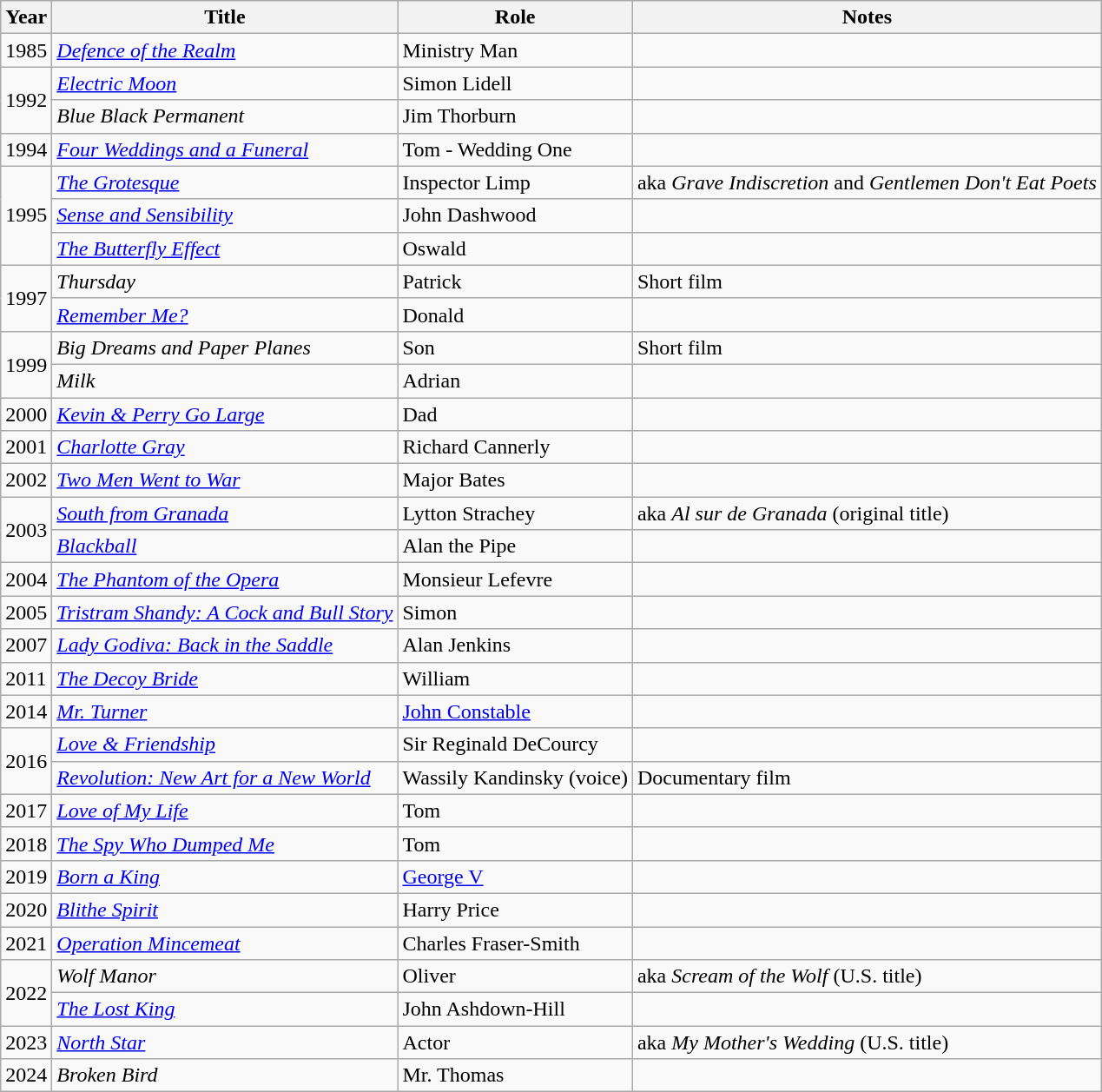<table class = "wikitable sortable">
<tr>
<th>Year</th>
<th>Title</th>
<th>Role</th>
<th>Notes</th>
</tr>
<tr>
<td>1985</td>
<td><em><a href='#'>Defence of the Realm</a></em></td>
<td>Ministry Man</td>
<td></td>
</tr>
<tr>
<td rowspan="2">1992</td>
<td><em><a href='#'>Electric Moon</a></em></td>
<td>Simon Lidell</td>
<td></td>
</tr>
<tr>
<td><em>Blue Black Permanent</em></td>
<td>Jim Thorburn</td>
<td></td>
</tr>
<tr>
<td>1994</td>
<td><em><a href='#'>Four Weddings and a Funeral</a></em></td>
<td>Tom - Wedding One</td>
<td></td>
</tr>
<tr>
<td rowspan="3">1995</td>
<td><em><a href='#'>The Grotesque</a></em></td>
<td>Inspector Limp</td>
<td>aka <em>Grave Indiscretion</em> and <em>Gentlemen Don't Eat Poets</em></td>
</tr>
<tr>
<td><em><a href='#'>Sense and Sensibility</a></em></td>
<td>John Dashwood</td>
<td></td>
</tr>
<tr>
<td><em><a href='#'>The Butterfly Effect</a></em></td>
<td>Oswald</td>
<td></td>
</tr>
<tr>
<td rowspan="2">1997</td>
<td><em>Thursday</em></td>
<td>Patrick</td>
<td>Short film</td>
</tr>
<tr>
<td><em><a href='#'>Remember Me?</a></em></td>
<td>Donald</td>
<td></td>
</tr>
<tr>
<td rowspan="2">1999</td>
<td><em>Big Dreams and Paper Planes</em></td>
<td>Son</td>
<td>Short film</td>
</tr>
<tr>
<td><em>Milk</em></td>
<td>Adrian</td>
<td></td>
</tr>
<tr>
<td>2000</td>
<td><em><a href='#'>Kevin & Perry Go Large</a></em></td>
<td>Dad</td>
<td></td>
</tr>
<tr>
<td>2001</td>
<td><em><a href='#'>Charlotte Gray</a></em></td>
<td>Richard Cannerly</td>
<td></td>
</tr>
<tr>
<td>2002</td>
<td><em><a href='#'>Two Men Went to War</a></em></td>
<td>Major Bates</td>
<td></td>
</tr>
<tr>
<td rowspan="2">2003</td>
<td><em><a href='#'>South from Granada</a></em></td>
<td>Lytton Strachey</td>
<td>aka <em>Al sur de Granada</em> (original title)</td>
</tr>
<tr>
<td><em><a href='#'>Blackball</a></em></td>
<td>Alan the Pipe</td>
<td></td>
</tr>
<tr>
<td>2004</td>
<td><em><a href='#'>The Phantom of the Opera</a></em></td>
<td>Monsieur Lefevre</td>
<td></td>
</tr>
<tr>
<td>2005</td>
<td><em><a href='#'>Tristram Shandy: A Cock and Bull Story</a></em></td>
<td>Simon</td>
<td></td>
</tr>
<tr>
<td>2007</td>
<td><em><a href='#'>Lady Godiva: Back in the Saddle</a></em></td>
<td>Alan Jenkins</td>
<td></td>
</tr>
<tr>
<td>2011</td>
<td><em><a href='#'>The Decoy Bride</a></em></td>
<td>William</td>
<td></td>
</tr>
<tr>
<td>2014</td>
<td><em><a href='#'>Mr. Turner</a></em></td>
<td><a href='#'>John Constable</a></td>
<td></td>
</tr>
<tr>
<td rowspan="2">2016</td>
<td><em><a href='#'>Love & Friendship</a></em></td>
<td>Sir Reginald DeCourcy</td>
<td></td>
</tr>
<tr>
<td><em><a href='#'>Revolution: New Art for a New World</a></em></td>
<td>Wassily Kandinsky (voice)</td>
<td>Documentary film</td>
</tr>
<tr>
<td>2017</td>
<td><em><a href='#'>Love of My Life</a></em></td>
<td>Tom</td>
<td></td>
</tr>
<tr>
<td>2018</td>
<td><em><a href='#'>The Spy Who Dumped Me</a></em></td>
<td>Tom</td>
<td></td>
</tr>
<tr>
<td>2019</td>
<td><em><a href='#'>Born a King</a></em></td>
<td><a href='#'>George V</a></td>
<td></td>
</tr>
<tr>
<td>2020</td>
<td><em><a href='#'>Blithe Spirit</a></em></td>
<td>Harry Price</td>
<td></td>
</tr>
<tr>
<td>2021</td>
<td><em><a href='#'>Operation Mincemeat</a></em></td>
<td>Charles Fraser-Smith</td>
<td></td>
</tr>
<tr>
<td rowspan="2">2022</td>
<td><em>Wolf Manor</em></td>
<td>Oliver</td>
<td>aka <em>Scream of the Wolf</em> (U.S. title)</td>
</tr>
<tr>
<td><em><a href='#'>The Lost King</a></em></td>
<td>John Ashdown-Hill</td>
<td></td>
</tr>
<tr>
<td>2023</td>
<td><em><a href='#'>North Star</a></em></td>
<td>Actor</td>
<td>aka <em>My Mother's Wedding</em> (U.S. title)</td>
</tr>
<tr>
<td>2024</td>
<td><em>Broken Bird</em></td>
<td>Mr. Thomas</td>
<td></td>
</tr>
</table>
